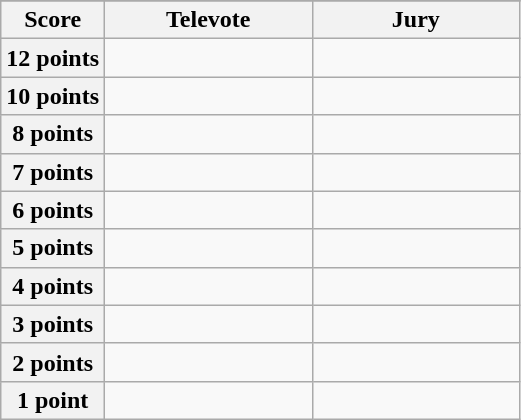<table class="wikitable">
<tr>
</tr>
<tr>
<th scope="col" width="20%">Score</th>
<th scope="col" width="40%">Televote</th>
<th scope="col" width="40%">Jury</th>
</tr>
<tr>
<th scope="row">12 points</th>
<td></td>
<td></td>
</tr>
<tr>
<th scope="row">10 points</th>
<td></td>
<td></td>
</tr>
<tr>
<th scope="row">8 points</th>
<td></td>
<td></td>
</tr>
<tr>
<th scope="row">7 points</th>
<td></td>
<td></td>
</tr>
<tr>
<th scope="row">6 points</th>
<td></td>
<td></td>
</tr>
<tr>
<th scope="row">5 points</th>
<td></td>
<td></td>
</tr>
<tr>
<th scope="row">4 points</th>
<td></td>
<td></td>
</tr>
<tr>
<th scope="row">3 points</th>
<td></td>
<td></td>
</tr>
<tr>
<th scope="row">2 points</th>
<td></td>
<td></td>
</tr>
<tr>
<th scope="row">1 point</th>
<td></td>
<td></td>
</tr>
</table>
